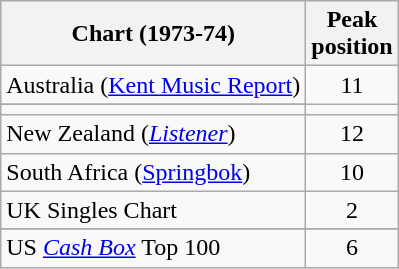<table class="wikitable sortable">
<tr>
<th>Chart (1973-74)</th>
<th>Peak<br>position</th>
</tr>
<tr>
<td>Australia (<a href='#'>Kent Music Report</a>)</td>
<td align="center">11</td>
</tr>
<tr>
</tr>
<tr>
</tr>
<tr>
</tr>
<tr>
<td></td>
</tr>
<tr>
<td>New Zealand (<em><a href='#'>Listener</a></em>)</td>
<td style="text-align:center;">12</td>
</tr>
<tr>
<td>South Africa (<a href='#'>Springbok</a>)</td>
<td align="center">10</td>
</tr>
<tr>
<td>UK Singles Chart</td>
<td align="center">2</td>
</tr>
<tr>
</tr>
<tr>
</tr>
<tr>
</tr>
<tr>
<td>US <a href='#'><em>Cash Box</em></a> Top 100</td>
<td align="center">6</td>
</tr>
</table>
